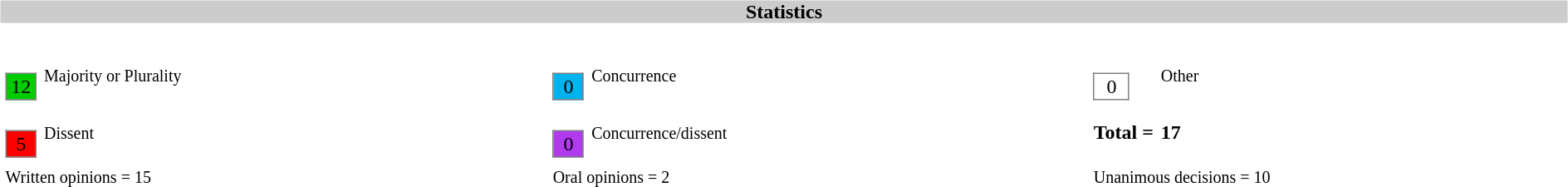<table width=100%>
<tr>
<td><br><table width=100% align=center cellpadding=0 cellspacing=0>
<tr>
<th bgcolor=#CCCCCC>Statistics</th>
</tr>
<tr>
<td><br><table width=100% cellpadding="2" cellspacing="2" border="0"width=25px>
<tr>
<td><br><table border="1" style="border-collapse:collapse;">
<tr>
<td align=center bgcolor=#00CD00 width=25px>12</td>
</tr>
</table>
</td>
<td><small>Majority or Plurality</small></td>
<td width=25px><br><table border="1" style="border-collapse:collapse;">
<tr>
<td align=center width=25px bgcolor=#00B2EE>0</td>
</tr>
</table>
</td>
<td><small>Concurrence</small></td>
<td width=25px><br><table border="1" style="border-collapse:collapse;">
<tr>
<td align=center width=25px bgcolor=white>0</td>
</tr>
</table>
</td>
<td><small>Other</small></td>
</tr>
<tr>
<td width=25px><br><table border="1" style="border-collapse:collapse;">
<tr>
<td align=center width=25px bgcolor=red>5</td>
</tr>
</table>
</td>
<td><small>Dissent</small></td>
<td width=25px><br><table border="1" style="border-collapse:collapse;">
<tr>
<td align=center width=25px bgcolor=#B23AEE>0</td>
</tr>
</table>
</td>
<td><small>Concurrence/dissent</small></td>
<td white-space: nowrap><strong>Total = </strong></td>
<td><strong>17</strong></td>
</tr>
<tr>
<td colspan=2><small>Written opinions = 15</small></td>
<td colspan=2><small>Oral opinions = 2</small></td>
<td colspan=2><small> Unanimous decisions = 10</small></td>
</tr>
</table>
</td>
</tr>
</table>
</td>
</tr>
</table>
